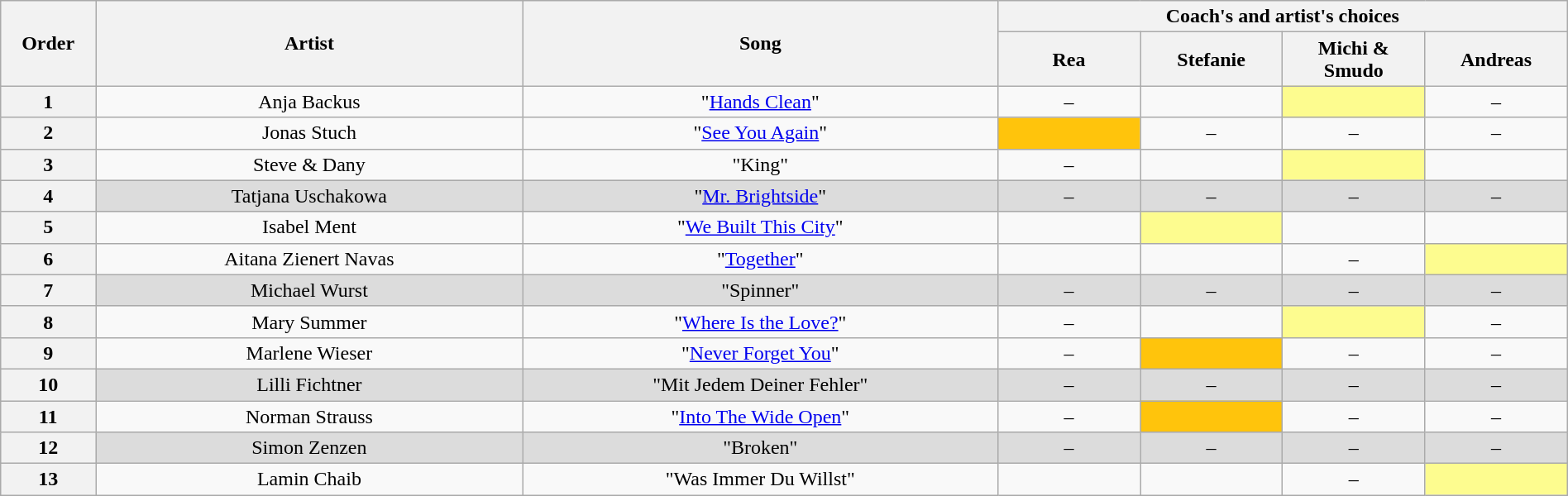<table class="wikitable" style="text-align:center; width:100%;">
<tr>
<th scope="col" rowspan="2" style="width:04%;">Order</th>
<th scope="col" rowspan="2" style="width:18%;">Artist</th>
<th scope="col" rowspan="2" style="width:20%;">Song</th>
<th scope="col" colspan="4" style="width:24%;">Coach's and artist's choices</th>
</tr>
<tr>
<th style="width:06%;">Rea</th>
<th style="width:06%;">Stefanie</th>
<th style="width:06%;">Michi & Smudo</th>
<th style="width:06%;">Andreas</th>
</tr>
<tr>
<th>1</th>
<td>Anja Backus</td>
<td>"<a href='#'>Hands Clean</a>"</td>
<td>–</td>
<td><strong></strong></td>
<td style="background: #fdfc8f;"><strong></strong></td>
<td>–</td>
</tr>
<tr>
<th>2</th>
<td>Jonas Stuch</td>
<td>"<a href='#'>See You Again</a>"</td>
<td style="background: #ffc40c;"><strong></strong></td>
<td>–</td>
<td>–</td>
<td>–</td>
</tr>
<tr>
<th>3</th>
<td>Steve & Dany</td>
<td>"King"</td>
<td>–</td>
<td><strong></strong></td>
<td style="background: #fdfc8f;"><strong></strong></td>
<td><strong></strong></td>
</tr>
<tr style="background: #dcdcdc;" |>
<th>4</th>
<td>Tatjana Uschakowa</td>
<td>"<a href='#'>Mr. Brightside</a>"</td>
<td>–</td>
<td>–</td>
<td>–</td>
<td>–</td>
</tr>
<tr>
<th>5</th>
<td>Isabel Ment</td>
<td>"<a href='#'>We Built This City</a>"</td>
<td><strong></strong></td>
<td style="background: #fdfc8f;"><strong></strong></td>
<td><strong></strong></td>
<td><strong></strong></td>
</tr>
<tr>
<th>6</th>
<td>Aitana Zienert Navas</td>
<td>"<a href='#'>Together</a>"</td>
<td><strong></strong></td>
<td><strong></strong></td>
<td>–</td>
<td style="background: #fdfc8f;"><strong></strong></td>
</tr>
<tr style="background: #dcdcdc;" |>
<th>7</th>
<td>Michael Wurst</td>
<td>"Spinner"</td>
<td>–</td>
<td>–</td>
<td>–</td>
<td>–</td>
</tr>
<tr>
<th>8</th>
<td>Mary Summer</td>
<td>"<a href='#'>Where Is the Love?</a>"</td>
<td>–</td>
<td><strong></strong></td>
<td style="background: #fdfc8f;"><strong></strong></td>
<td>–</td>
</tr>
<tr>
<th>9</th>
<td>Marlene Wieser</td>
<td>"<a href='#'>Never Forget You</a>"</td>
<td>–</td>
<td style="background: #ffc40c;"><strong></strong></td>
<td>–</td>
<td>–</td>
</tr>
<tr style="background: #dcdcdc;" |>
<th>10</th>
<td>Lilli Fichtner</td>
<td>"Mit Jedem Deiner Fehler"</td>
<td>–</td>
<td>–</td>
<td>–</td>
<td>–</td>
</tr>
<tr>
<th>11</th>
<td>Norman Strauss</td>
<td>"<a href='#'>Into The Wide Open</a>"</td>
<td>–</td>
<td style="background: #ffc40c;"><strong></strong></td>
<td>–</td>
<td>–</td>
</tr>
<tr style="background: #dcdcdc;" |>
<th>12</th>
<td>Simon Zenzen</td>
<td>"Broken"</td>
<td>–</td>
<td>–</td>
<td>–</td>
<td>–</td>
</tr>
<tr>
<th>13</th>
<td>Lamin Chaib</td>
<td>"Was Immer Du Willst"</td>
<td><strong></strong></td>
<td><strong></strong></td>
<td>–</td>
<td style="background: #fdfc8f;"><strong></strong></td>
</tr>
</table>
